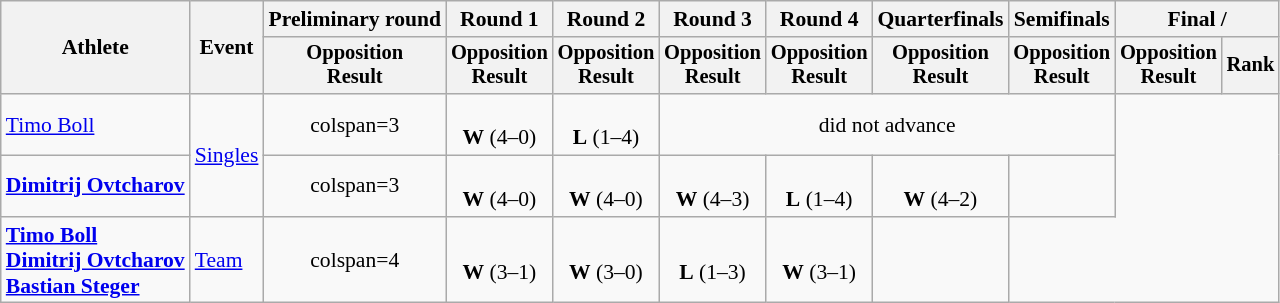<table class="wikitable" style="font-size:90%">
<tr>
<th rowspan=2>Athlete</th>
<th rowspan=2>Event</th>
<th>Preliminary round</th>
<th>Round 1</th>
<th>Round 2</th>
<th>Round 3</th>
<th>Round 4</th>
<th>Quarterfinals</th>
<th>Semifinals</th>
<th colspan=2>Final / </th>
</tr>
<tr style="font-size:95%">
<th>Opposition<br>Result</th>
<th>Opposition<br>Result</th>
<th>Opposition<br>Result</th>
<th>Opposition<br>Result</th>
<th>Opposition<br>Result</th>
<th>Opposition<br>Result</th>
<th>Opposition<br>Result</th>
<th>Opposition<br>Result</th>
<th>Rank</th>
</tr>
<tr align=center>
<td align=left><a href='#'>Timo Boll</a></td>
<td align=left rowspan=2><a href='#'>Singles</a></td>
<td>colspan=3 </td>
<td><br><strong>W</strong> (4–0)</td>
<td><br><strong>L</strong> (1–4)</td>
<td colspan=4>did not advance</td>
</tr>
<tr align=center>
<td align=left><strong><a href='#'>Dimitrij Ovtcharov</a></strong></td>
<td>colspan=3 </td>
<td><br><strong>W</strong> (4–0)</td>
<td><br><strong>W</strong> (4–0)</td>
<td><br><strong>W</strong> (4–3)</td>
<td><br><strong>L</strong> (1–4)</td>
<td> <br><strong>W</strong> (4–2)</td>
<td></td>
</tr>
<tr align=center>
<td align=left><strong><a href='#'>Timo Boll</a><br><a href='#'>Dimitrij Ovtcharov</a><br><a href='#'>Bastian Steger</a></strong></td>
<td align=left><a href='#'>Team</a></td>
<td>colspan=4 </td>
<td><br><strong>W</strong> (3–1)</td>
<td><br><strong>W</strong> (3–0)</td>
<td><br><strong>L</strong> (1–3)</td>
<td><br><strong>W</strong> (3–1)</td>
<td></td>
</tr>
</table>
